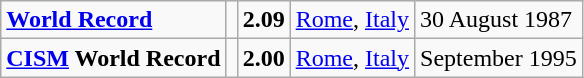<table class="wikitable">
<tr>
<td><strong><a href='#'>World Record</a></strong></td>
<td></td>
<td><strong>2.09</strong></td>
<td><a href='#'>Rome</a>, <a href='#'>Italy</a></td>
<td>30 August  1987</td>
</tr>
<tr>
<td><strong><a href='#'>CISM</a> World Record</strong></td>
<td></td>
<td><strong>2.00</strong></td>
<td><a href='#'>Rome</a>, <a href='#'>Italy</a></td>
<td>September 1995</td>
</tr>
</table>
